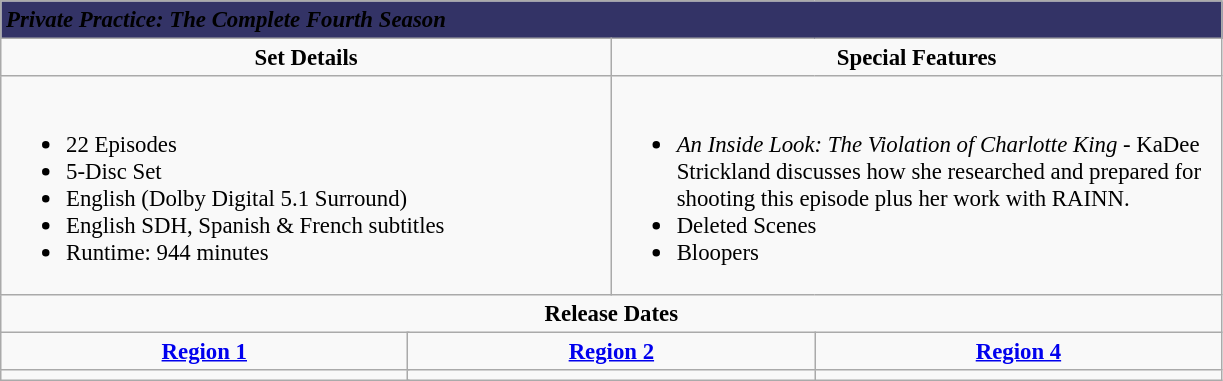<table class="wikitable" style="font-size: 95%;">
<tr style="background:#333366;">
<td colspan="6"><span> <strong><em>Private Practice: The Complete Fourth Season</em></strong></span></td>
</tr>
<tr style="vertical-align:top; text-align:center;">
<td style="width:400px;" colspan="3"><strong>Set Details</strong></td>
<td style="width:400px; " colspan="3"><strong>Special Features</strong></td>
</tr>
<tr valign="top">
<td colspan="3"  style="text-align:left; width:400px;"><br><ul><li>22 Episodes</li><li>5-Disc Set</li><li>English (Dolby Digital 5.1 Surround)</li><li>English SDH, Spanish & French subtitles</li><li>Runtime: 944 minutes</li></ul></td>
<td colspan="3"  style="text-align:left; width:400px;"><br><ul><li><em>An Inside Look: The Violation of Charlotte King</em> - KaDee Strickland discusses how she researched and prepared for shooting this episode plus her work with RAINN.</li><li>Deleted Scenes</li><li>Bloopers</li></ul></td>
</tr>
<tr>
<td colspan="6" style="text-align:center;"><strong>Release Dates</strong></td>
</tr>
<tr>
<td colspan="2" style="text-align:center;"><strong><a href='#'>Region 1</a></strong></td>
<td colspan="2" style="text-align:center;"><strong><a href='#'>Region 2</a></strong></td>
<td colspan="2" style="text-align:center;"><strong><a href='#'>Region 4</a></strong></td>
</tr>
<tr style="text-align:center;">
<td colspan="2"></td>
<td colspan="2"></td>
<td colspan="2"></td>
</tr>
</table>
